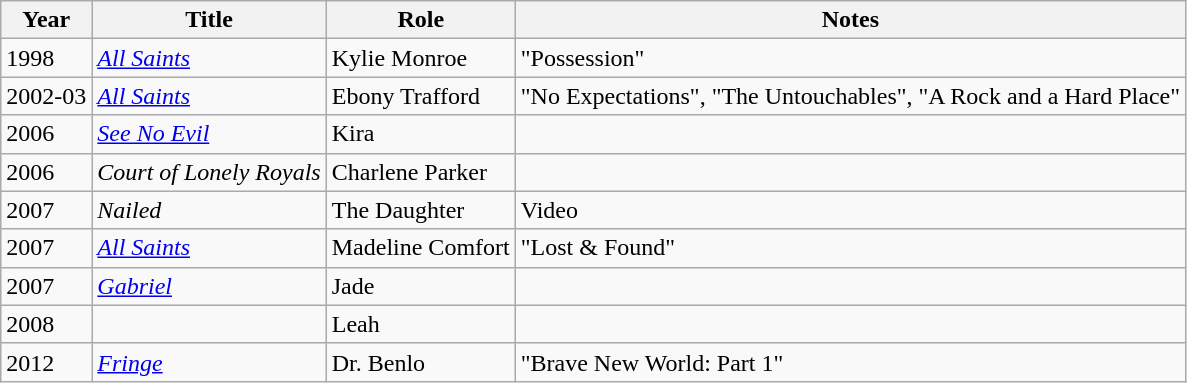<table class="wikitable sortable">
<tr>
<th>Year</th>
<th>Title</th>
<th>Role</th>
<th class="unsortable">Notes</th>
</tr>
<tr>
<td>1998</td>
<td><em><a href='#'>All Saints</a></em></td>
<td>Kylie Monroe</td>
<td>"Possession"</td>
</tr>
<tr>
<td>2002-03</td>
<td><em><a href='#'>All Saints</a></em></td>
<td>Ebony Trafford</td>
<td>"No Expectations", "The Untouchables", "A Rock and a Hard Place"</td>
</tr>
<tr>
<td>2006</td>
<td><em><a href='#'>See No Evil</a></em></td>
<td>Kira</td>
<td></td>
</tr>
<tr>
<td>2006</td>
<td><em>Court of Lonely Royals</em></td>
<td>Charlene Parker</td>
<td></td>
</tr>
<tr>
<td>2007</td>
<td><em>Nailed</em></td>
<td>The Daughter</td>
<td>Video</td>
</tr>
<tr>
<td>2007</td>
<td><em><a href='#'>All Saints</a></em></td>
<td>Madeline Comfort</td>
<td>"Lost & Found"</td>
</tr>
<tr>
<td>2007</td>
<td><em><a href='#'>Gabriel</a></em></td>
<td>Jade</td>
<td></td>
</tr>
<tr>
<td>2008</td>
<td><em></em></td>
<td>Leah</td>
<td></td>
</tr>
<tr>
<td>2012</td>
<td><em><a href='#'>Fringe</a></em></td>
<td>Dr. Benlo</td>
<td>"Brave New World: Part 1"</td>
</tr>
</table>
